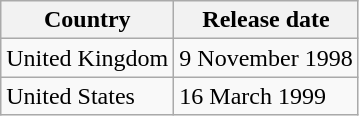<table class="wikitable">
<tr>
<th>Country</th>
<th>Release date</th>
</tr>
<tr>
<td>United Kingdom</td>
<td>9 November 1998</td>
</tr>
<tr>
<td>United States</td>
<td>16 March 1999</td>
</tr>
</table>
